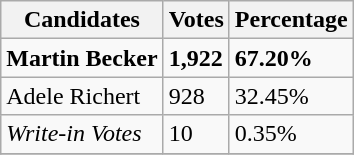<table class=wikitable>
<tr>
<th>Candidates</th>
<th>Votes</th>
<th>Percentage</th>
</tr>
<tr>
<td><strong>Martin Becker</strong></td>
<td><strong>1,922</strong></td>
<td><strong>67.20%</strong></td>
</tr>
<tr>
<td>Adele Richert</td>
<td>928</td>
<td>32.45%</td>
</tr>
<tr>
<td><em>Write-in Votes</em></td>
<td>10</td>
<td>0.35%</td>
</tr>
<tr>
</tr>
</table>
